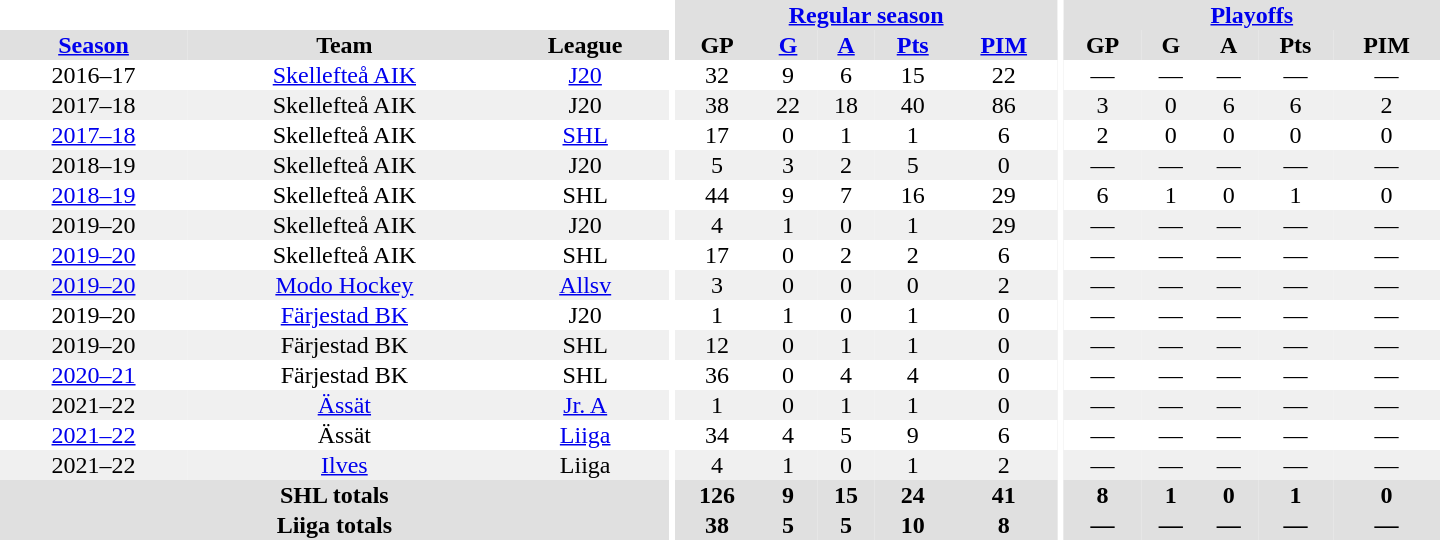<table border="0" cellpadding="1" cellspacing="0" style="text-align:center; width:60em">
<tr bgcolor="#e0e0e0">
<th colspan="3" bgcolor="#ffffff"></th>
<th rowspan="100" bgcolor="#ffffff"></th>
<th colspan="5"><a href='#'>Regular season</a></th>
<th rowspan="100" bgcolor="#ffffff"></th>
<th colspan="5"><a href='#'>Playoffs</a></th>
</tr>
<tr bgcolor="#e0e0e0">
<th><a href='#'>Season</a></th>
<th>Team</th>
<th>League</th>
<th>GP</th>
<th><a href='#'>G</a></th>
<th><a href='#'>A</a></th>
<th><a href='#'>Pts</a></th>
<th><a href='#'>PIM</a></th>
<th>GP</th>
<th>G</th>
<th>A</th>
<th>Pts</th>
<th>PIM</th>
</tr>
<tr>
<td>2016–17</td>
<td><a href='#'>Skellefteå AIK</a></td>
<td><a href='#'>J20</a></td>
<td>32</td>
<td>9</td>
<td>6</td>
<td>15</td>
<td>22</td>
<td>—</td>
<td>—</td>
<td>—</td>
<td>—</td>
<td>—</td>
</tr>
<tr bgcolor="#f0f0f0">
<td>2017–18</td>
<td>Skellefteå AIK</td>
<td>J20</td>
<td>38</td>
<td>22</td>
<td>18</td>
<td>40</td>
<td>86</td>
<td>3</td>
<td>0</td>
<td>6</td>
<td>6</td>
<td>2</td>
</tr>
<tr>
<td><a href='#'>2017–18</a></td>
<td>Skellefteå AIK</td>
<td><a href='#'>SHL</a></td>
<td>17</td>
<td>0</td>
<td>1</td>
<td>1</td>
<td>6</td>
<td>2</td>
<td>0</td>
<td>0</td>
<td>0</td>
<td>0</td>
</tr>
<tr bgcolor="#f0f0f0">
<td>2018–19</td>
<td>Skellefteå AIK</td>
<td>J20</td>
<td>5</td>
<td>3</td>
<td>2</td>
<td>5</td>
<td>0</td>
<td>—</td>
<td>—</td>
<td>—</td>
<td>—</td>
<td>—</td>
</tr>
<tr>
<td><a href='#'>2018–19</a></td>
<td>Skellefteå AIK</td>
<td>SHL</td>
<td>44</td>
<td>9</td>
<td>7</td>
<td>16</td>
<td>29</td>
<td>6</td>
<td>1</td>
<td>0</td>
<td>1</td>
<td>0</td>
</tr>
<tr bgcolor="#f0f0f0">
<td>2019–20</td>
<td>Skellefteå AIK</td>
<td>J20</td>
<td>4</td>
<td>1</td>
<td>0</td>
<td>1</td>
<td>29</td>
<td>—</td>
<td>—</td>
<td>—</td>
<td>—</td>
<td>—</td>
</tr>
<tr>
<td><a href='#'>2019–20</a></td>
<td>Skellefteå AIK</td>
<td>SHL</td>
<td>17</td>
<td>0</td>
<td>2</td>
<td>2</td>
<td>6</td>
<td>—</td>
<td>—</td>
<td>—</td>
<td>—</td>
<td>—</td>
</tr>
<tr bgcolor="#f0f0f0">
<td><a href='#'>2019–20</a></td>
<td><a href='#'>Modo Hockey</a></td>
<td><a href='#'>Allsv</a></td>
<td>3</td>
<td>0</td>
<td>0</td>
<td>0</td>
<td>2</td>
<td>—</td>
<td>—</td>
<td>—</td>
<td>—</td>
<td>—</td>
</tr>
<tr>
<td>2019–20</td>
<td><a href='#'>Färjestad BK</a></td>
<td>J20</td>
<td>1</td>
<td>1</td>
<td>0</td>
<td>1</td>
<td>0</td>
<td>—</td>
<td>—</td>
<td>—</td>
<td>—</td>
<td>—</td>
</tr>
<tr bgcolor="#f0f0f0">
<td>2019–20</td>
<td>Färjestad BK</td>
<td>SHL</td>
<td>12</td>
<td>0</td>
<td>1</td>
<td>1</td>
<td>0</td>
<td>—</td>
<td>—</td>
<td>—</td>
<td>—</td>
<td>—</td>
</tr>
<tr>
<td><a href='#'>2020–21</a></td>
<td>Färjestad BK</td>
<td>SHL</td>
<td>36</td>
<td>0</td>
<td>4</td>
<td>4</td>
<td>0</td>
<td>—</td>
<td>—</td>
<td>—</td>
<td>—</td>
<td>—</td>
</tr>
<tr bgcolor="#f0f0f0">
<td>2021–22</td>
<td><a href='#'>Ässät</a></td>
<td><a href='#'>Jr. A</a></td>
<td>1</td>
<td>0</td>
<td>1</td>
<td>1</td>
<td>0</td>
<td>—</td>
<td>—</td>
<td>—</td>
<td>—</td>
<td>—</td>
</tr>
<tr>
<td><a href='#'>2021–22</a></td>
<td>Ässät</td>
<td><a href='#'>Liiga</a></td>
<td>34</td>
<td>4</td>
<td>5</td>
<td>9</td>
<td>6</td>
<td>—</td>
<td>—</td>
<td>—</td>
<td>—</td>
<td>—</td>
</tr>
<tr bgcolor="#f0f0f0">
<td>2021–22</td>
<td><a href='#'>Ilves</a></td>
<td>Liiga</td>
<td>4</td>
<td>1</td>
<td>0</td>
<td>1</td>
<td>2</td>
<td>—</td>
<td>—</td>
<td>—</td>
<td>—</td>
<td>—</td>
</tr>
<tr bgcolor="#e0e0e0">
<th colspan="3">SHL totals</th>
<th>126</th>
<th>9</th>
<th>15</th>
<th>24</th>
<th>41</th>
<th>8</th>
<th>1</th>
<th>0</th>
<th>1</th>
<th>0</th>
</tr>
<tr bgcolor="#e0e0e0">
<th colspan="3">Liiga totals</th>
<th>38</th>
<th>5</th>
<th>5</th>
<th>10</th>
<th>8</th>
<th>—</th>
<th>—</th>
<th>—</th>
<th>—</th>
<th>—</th>
</tr>
</table>
